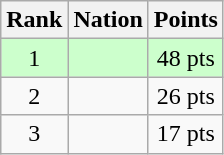<table class="wikitable sortable" style="text-align:center">
<tr>
<th>Rank</th>
<th>Nation</th>
<th>Points</th>
</tr>
<tr style="background-color:#ccffcc">
<td>1</td>
<td align=left></td>
<td>48 pts</td>
</tr>
<tr>
<td>2</td>
<td align=left></td>
<td>26 pts</td>
</tr>
<tr>
<td>3</td>
<td align=left></td>
<td>17 pts</td>
</tr>
</table>
